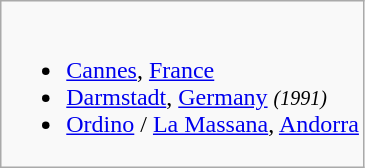<table class="wikitable">
<tr valign="top">
<td><br><ul><li> <a href='#'>Cannes</a>, <a href='#'>France</a></li><li> <a href='#'>Darmstadt</a>, <a href='#'>Germany</a> <small><em>(1991)</em></small> </li><li> <a href='#'>Ordino</a> / <a href='#'>La Massana</a>, <a href='#'>Andorra</a></li></ul></td>
</tr>
</table>
